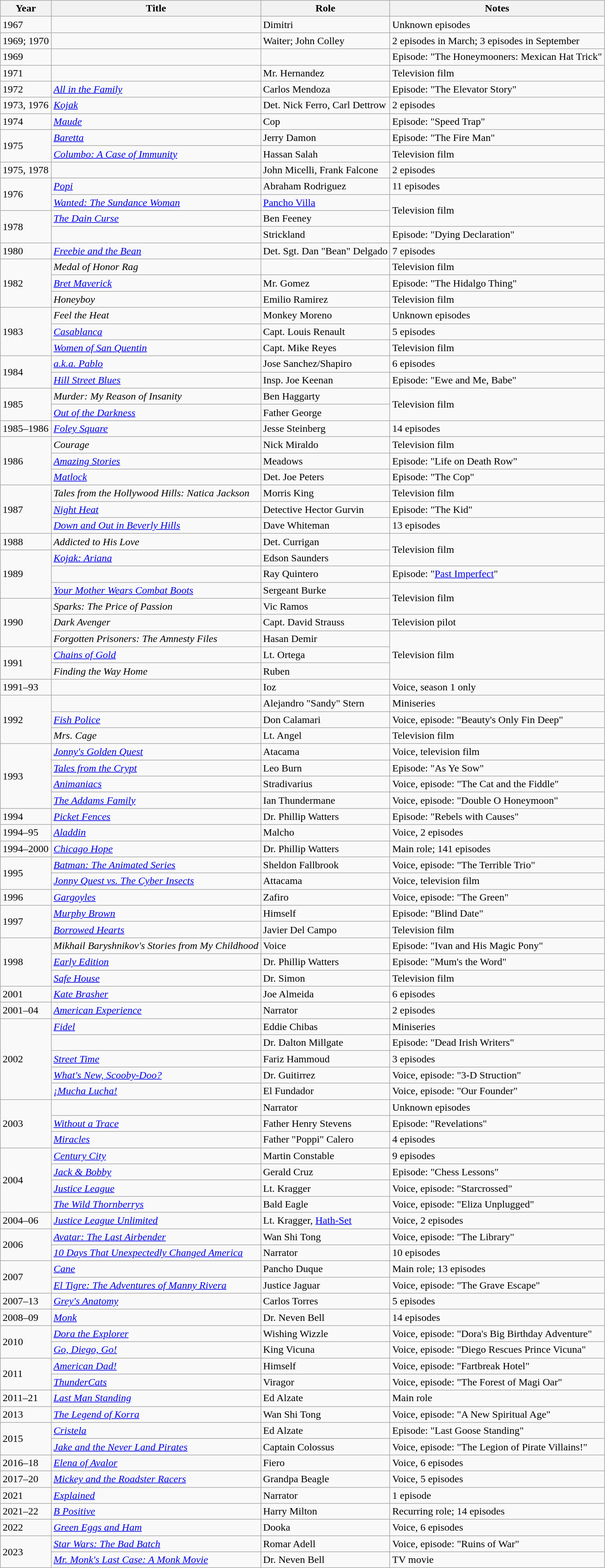<table class="wikitable sortable unsortable">
<tr>
<th>Year</th>
<th>Title</th>
<th>Role</th>
<th>Notes</th>
</tr>
<tr>
<td>1967</td>
<td><em></em></td>
<td>Dimitri</td>
<td>Unknown episodes</td>
</tr>
<tr>
<td>1969; 1970</td>
<td><em></em></td>
<td>Waiter; John Colley</td>
<td>2 episodes in March; 3 episodes in September</td>
</tr>
<tr>
<td>1969</td>
<td><em></em></td>
<td></td>
<td>Episode: "The Honeymooners: Mexican Hat Trick"</td>
</tr>
<tr>
<td>1971</td>
<td><em></em></td>
<td>Mr. Hernandez</td>
<td>Television film</td>
</tr>
<tr>
<td>1972</td>
<td><em><a href='#'>All in the Family</a></em></td>
<td>Carlos Mendoza</td>
<td>Episode: "The Elevator Story"</td>
</tr>
<tr>
<td>1973, 1976</td>
<td><em><a href='#'>Kojak</a></em></td>
<td>Det. Nick Ferro, Carl Dettrow</td>
<td>2 episodes</td>
</tr>
<tr>
<td>1974</td>
<td><em><a href='#'>Maude</a></em></td>
<td>Cop</td>
<td>Episode: "Speed Trap"</td>
</tr>
<tr>
<td rowspan="2">1975</td>
<td><em><a href='#'>Baretta</a></em></td>
<td>Jerry Damon</td>
<td>Episode: "The Fire Man"</td>
</tr>
<tr>
<td><em><a href='#'>Columbo: A Case of Immunity</a></em></td>
<td>Hassan Salah</td>
<td>Television film</td>
</tr>
<tr>
<td>1975, 1978</td>
<td><em></em></td>
<td>John Micelli, Frank Falcone</td>
<td>2 episodes</td>
</tr>
<tr>
<td rowspan="2">1976</td>
<td><em><a href='#'>Popi</a></em></td>
<td>Abraham Rodriguez</td>
<td>11 episodes</td>
</tr>
<tr>
<td><em><a href='#'>Wanted: The Sundance Woman</a></em></td>
<td><a href='#'>Pancho Villa</a></td>
<td rowspan="2">Television film</td>
</tr>
<tr>
<td rowspan="2">1978</td>
<td><em><a href='#'>The Dain Curse</a></em></td>
<td>Ben Feeney</td>
</tr>
<tr>
<td><em></em></td>
<td>Strickland</td>
<td>Episode: "Dying Declaration"</td>
</tr>
<tr>
<td>1980</td>
<td><em><a href='#'>Freebie and the Bean</a></em></td>
<td>Det. Sgt. Dan "Bean" Delgado</td>
<td>7 episodes</td>
</tr>
<tr>
<td rowspan="3">1982</td>
<td><em>Medal of Honor Rag</em></td>
<td></td>
<td>Television film</td>
</tr>
<tr>
<td><em><a href='#'>Bret Maverick</a></em></td>
<td>Mr. Gomez</td>
<td>Episode: "The Hidalgo Thing"</td>
</tr>
<tr>
<td><em>Honeyboy</em></td>
<td>Emilio Ramirez</td>
<td>Television film</td>
</tr>
<tr>
<td rowspan="3">1983</td>
<td><em>Feel the Heat</em></td>
<td>Monkey Moreno</td>
<td>Unknown episodes</td>
</tr>
<tr>
<td><em><a href='#'>Casablanca</a></em></td>
<td>Capt. Louis Renault</td>
<td>5 episodes</td>
</tr>
<tr>
<td><em><a href='#'>Women of San Quentin</a></em></td>
<td>Capt. Mike Reyes</td>
<td>Television film</td>
</tr>
<tr>
<td rowspan="2">1984</td>
<td><em><a href='#'>a.k.a. Pablo</a></em></td>
<td>Jose Sanchez/Shapiro</td>
<td>6 episodes</td>
</tr>
<tr>
<td><em><a href='#'>Hill Street Blues</a></em></td>
<td>Insp. Joe Keenan</td>
<td>Episode: "Ewe and Me, Babe"</td>
</tr>
<tr>
<td rowspan="2">1985</td>
<td><em>Murder: My Reason of Insanity</em></td>
<td>Ben Haggarty</td>
<td rowspan="2">Television film</td>
</tr>
<tr>
<td><em><a href='#'>Out of the Darkness</a></em></td>
<td>Father George</td>
</tr>
<tr>
<td>1985–1986</td>
<td><a href='#'><em>Foley Square</em></a></td>
<td>Jesse Steinberg</td>
<td>14 episodes</td>
</tr>
<tr>
<td rowspan="3">1986</td>
<td><em>Courage</em></td>
<td>Nick Miraldo</td>
<td>Television film</td>
</tr>
<tr>
<td><em><a href='#'>Amazing Stories</a></em></td>
<td>Meadows</td>
<td>Episode: "Life on Death Row"</td>
</tr>
<tr>
<td><em><a href='#'>Matlock</a></em></td>
<td>Det. Joe Peters</td>
<td>Episode: "The Cop"</td>
</tr>
<tr>
<td rowspan="3">1987</td>
<td><em>Tales from the Hollywood Hills: Natica Jackson</em></td>
<td>Morris King</td>
<td>Television film</td>
</tr>
<tr>
<td><em><a href='#'>Night Heat</a></em></td>
<td>Detective Hector Gurvin</td>
<td>Episode: "The Kid"</td>
</tr>
<tr>
<td><em><a href='#'>Down and Out in Beverly Hills</a></em></td>
<td>Dave Whiteman</td>
<td>13 episodes</td>
</tr>
<tr>
<td>1988</td>
<td><em>Addicted to His Love</em></td>
<td>Det. Currigan</td>
<td rowspan="2">Television film</td>
</tr>
<tr>
<td rowspan="3">1989</td>
<td><em><a href='#'>Kojak: Ariana</a></em></td>
<td>Edson Saunders</td>
</tr>
<tr>
<td><em></em></td>
<td>Ray Quintero</td>
<td>Episode: "<a href='#'>Past Imperfect</a>"</td>
</tr>
<tr>
<td><em><a href='#'>Your Mother Wears Combat Boots</a></em></td>
<td>Sergeant Burke</td>
<td rowspan="2">Television film</td>
</tr>
<tr>
<td rowspan="3">1990</td>
<td><em>Sparks: The Price of Passion</em></td>
<td>Vic Ramos</td>
</tr>
<tr>
<td><em>Dark Avenger</em></td>
<td>Capt. David Strauss</td>
<td>Television pilot</td>
</tr>
<tr>
<td><em>Forgotten Prisoners: The Amnesty Files</em></td>
<td>Hasan Demir</td>
<td rowspan="3">Television film</td>
</tr>
<tr>
<td rowspan="2">1991</td>
<td><em><a href='#'>Chains of Gold</a></em></td>
<td>Lt. Ortega</td>
</tr>
<tr>
<td><em>Finding the Way Home</em></td>
<td>Ruben</td>
</tr>
<tr>
<td>1991–93</td>
<td><em></em></td>
<td>Ioz</td>
<td>Voice, season 1 only</td>
</tr>
<tr>
<td rowspan="3">1992</td>
<td><em></em></td>
<td>Alejandro "Sandy" Stern</td>
<td>Miniseries</td>
</tr>
<tr>
<td><em><a href='#'>Fish Police</a></em></td>
<td>Don Calamari</td>
<td>Voice, episode: "Beauty's Only Fin Deep"</td>
</tr>
<tr>
<td><em>Mrs. Cage</em></td>
<td>Lt. Angel</td>
<td>Television film</td>
</tr>
<tr>
<td rowspan="4">1993</td>
<td><em><a href='#'>Jonny's Golden Quest</a></em></td>
<td>Atacama</td>
<td>Voice, television film</td>
</tr>
<tr>
<td><em><a href='#'>Tales from the Crypt</a></em></td>
<td>Leo Burn</td>
<td>Episode: "As Ye Sow"</td>
</tr>
<tr>
<td><em><a href='#'>Animaniacs</a></em></td>
<td>Stradivarius</td>
<td>Voice, episode: "The Cat and the Fiddle"</td>
</tr>
<tr>
<td><em><a href='#'>The Addams Family</a></em></td>
<td>Ian Thundermane</td>
<td>Voice, episode: "Double O Honeymoon"</td>
</tr>
<tr>
<td>1994</td>
<td><em><a href='#'>Picket Fences</a></em></td>
<td>Dr. Phillip Watters</td>
<td>Episode: "Rebels with Causes"</td>
</tr>
<tr>
<td>1994–95</td>
<td><em><a href='#'>Aladdin</a></em></td>
<td>Malcho</td>
<td>Voice, 2 episodes</td>
</tr>
<tr>
<td>1994–2000</td>
<td><em><a href='#'>Chicago Hope</a></em></td>
<td>Dr. Phillip Watters</td>
<td>Main role; 141 episodes</td>
</tr>
<tr>
<td rowspan="2">1995</td>
<td><em><a href='#'>Batman: The Animated Series</a></em></td>
<td>Sheldon Fallbrook</td>
<td>Voice, episode: "The Terrible Trio"</td>
</tr>
<tr>
<td><em><a href='#'>Jonny Quest vs. The Cyber Insects</a></em></td>
<td>Attacama</td>
<td>Voice, television film</td>
</tr>
<tr>
<td>1996</td>
<td><em><a href='#'>Gargoyles</a></em></td>
<td>Zafiro</td>
<td>Voice, episode: "The Green"</td>
</tr>
<tr>
<td rowspan="2">1997</td>
<td><em><a href='#'>Murphy Brown</a></em></td>
<td>Himself</td>
<td>Episode: "Blind Date"</td>
</tr>
<tr>
<td><em><a href='#'>Borrowed Hearts</a></em></td>
<td>Javier Del Campo</td>
<td>Television film</td>
</tr>
<tr>
<td rowspan="3">1998</td>
<td><em>Mikhail Baryshnikov's Stories from My Childhood</em></td>
<td>Voice</td>
<td>Episode: "Ivan and His Magic Pony"</td>
</tr>
<tr>
<td><em><a href='#'>Early Edition</a></em></td>
<td>Dr. Phillip Watters</td>
<td>Episode: "Mum's the Word"</td>
</tr>
<tr>
<td><em><a href='#'>Safe House</a></em></td>
<td>Dr. Simon</td>
<td>Television film</td>
</tr>
<tr>
<td>2001</td>
<td><em><a href='#'>Kate Brasher</a></em></td>
<td>Joe Almeida</td>
<td>6 episodes</td>
</tr>
<tr>
<td>2001–04</td>
<td><em><a href='#'>American Experience</a></em></td>
<td>Narrator</td>
<td>2 episodes</td>
</tr>
<tr>
<td rowspan="5">2002</td>
<td><em><a href='#'>Fidel</a></em></td>
<td>Eddie Chibas</td>
<td>Miniseries</td>
</tr>
<tr>
<td><em></em></td>
<td>Dr. Dalton Millgate</td>
<td>Episode: "Dead Irish Writers"</td>
</tr>
<tr>
<td><em><a href='#'>Street Time</a></em></td>
<td>Fariz Hammoud</td>
<td>3 episodes</td>
</tr>
<tr>
<td><em><a href='#'>What's New, Scooby-Doo?</a></em></td>
<td>Dr. Guitirrez</td>
<td>Voice, episode: "3-D Struction"</td>
</tr>
<tr>
<td><em><a href='#'>¡Mucha Lucha!</a></em></td>
<td>El Fundador</td>
<td>Voice, episode: "Our Founder"</td>
</tr>
<tr>
<td rowspan="3">2003</td>
<td><em></em></td>
<td>Narrator</td>
<td>Unknown episodes</td>
</tr>
<tr>
<td><em><a href='#'>Without a Trace</a></em></td>
<td>Father Henry Stevens</td>
<td>Episode: "Revelations"</td>
</tr>
<tr>
<td><em><a href='#'>Miracles</a></em></td>
<td>Father "Poppi" Calero</td>
<td>4 episodes</td>
</tr>
<tr>
<td rowspan="4">2004</td>
<td><em><a href='#'>Century City</a></em></td>
<td>Martin Constable</td>
<td>9 episodes</td>
</tr>
<tr>
<td><em><a href='#'>Jack & Bobby</a></em></td>
<td>Gerald Cruz</td>
<td>Episode: "Chess Lessons"</td>
</tr>
<tr>
<td><em><a href='#'>Justice League</a></em></td>
<td>Lt. Kragger</td>
<td>Voice, episode: "Starcrossed"</td>
</tr>
<tr>
<td><em><a href='#'>The Wild Thornberrys</a></em></td>
<td>Bald Eagle</td>
<td>Voice, episode: "Eliza Unplugged"</td>
</tr>
<tr>
<td>2004–06</td>
<td><em><a href='#'>Justice League Unlimited</a></em></td>
<td>Lt. Kragger, <a href='#'>Hath-Set</a></td>
<td>Voice, 2 episodes</td>
</tr>
<tr>
<td rowspan="2">2006</td>
<td><em><a href='#'>Avatar: The Last Airbender</a></em></td>
<td>Wan Shi Tong</td>
<td>Voice, episode: "The Library"</td>
</tr>
<tr>
<td><em><a href='#'>10 Days That Unexpectedly Changed America</a></em></td>
<td>Narrator</td>
<td>10 episodes</td>
</tr>
<tr>
<td rowspan="2">2007</td>
<td><em><a href='#'>Cane</a></em></td>
<td>Pancho Duque</td>
<td>Main role; 13 episodes</td>
</tr>
<tr>
<td><em><a href='#'>El Tigre: The Adventures of Manny Rivera</a></em></td>
<td>Justice Jaguar</td>
<td>Voice, episode: "The Grave Escape"</td>
</tr>
<tr>
<td>2007–13</td>
<td><em><a href='#'>Grey's Anatomy</a></em></td>
<td>Carlos Torres</td>
<td>5 episodes</td>
</tr>
<tr>
<td>2008–09</td>
<td><em><a href='#'>Monk</a></em></td>
<td>Dr. Neven Bell</td>
<td>14 episodes</td>
</tr>
<tr>
<td rowspan="2">2010</td>
<td><em><a href='#'>Dora the Explorer</a></em></td>
<td>Wishing Wizzle</td>
<td>Voice, episode: "Dora's Big Birthday Adventure"</td>
</tr>
<tr>
<td><em><a href='#'>Go, Diego, Go!</a></em></td>
<td>King Vicuna</td>
<td>Voice, episode: "Diego Rescues Prince Vicuna"</td>
</tr>
<tr>
<td rowspan="2">2011</td>
<td><em><a href='#'>American Dad!</a></em></td>
<td>Himself</td>
<td>Voice, episode: "Fartbreak Hotel"</td>
</tr>
<tr>
<td><em><a href='#'>ThunderCats</a></em></td>
<td>Viragor</td>
<td>Voice, episode: "The Forest of Magi Oar"</td>
</tr>
<tr>
<td>2011–21</td>
<td><em><a href='#'>Last Man Standing</a></em></td>
<td>Ed Alzate</td>
<td>Main role</td>
</tr>
<tr>
<td>2013</td>
<td><em><a href='#'>The Legend of Korra</a></em></td>
<td>Wan Shi Tong</td>
<td>Voice, episode: "A New Spiritual Age"</td>
</tr>
<tr>
<td rowspan="2">2015</td>
<td><em><a href='#'>Cristela</a></em></td>
<td>Ed Alzate</td>
<td>Episode: "Last Goose Standing"</td>
</tr>
<tr>
<td><em><a href='#'>Jake and the Never Land Pirates</a></em></td>
<td>Captain Colossus</td>
<td>Voice, episode: "The Legion of Pirate Villains!"</td>
</tr>
<tr>
<td>2016–18</td>
<td><em><a href='#'>Elena of Avalor</a></em></td>
<td>Fiero</td>
<td>Voice, 6 episodes</td>
</tr>
<tr>
<td>2017–20</td>
<td><em><a href='#'>Mickey and the Roadster Racers</a></em></td>
<td>Grandpa Beagle</td>
<td>Voice, 5 episodes</td>
</tr>
<tr>
<td>2021</td>
<td><em><a href='#'>Explained</a></em></td>
<td>Narrator</td>
<td>1 episode</td>
</tr>
<tr>
<td>2021–22</td>
<td><em><a href='#'>B Positive</a></em></td>
<td>Harry Milton</td>
<td>Recurring role; 14 episodes</td>
</tr>
<tr>
<td>2022</td>
<td><em><a href='#'>Green Eggs and Ham</a></em></td>
<td>Dooka</td>
<td>Voice, 6 episodes</td>
</tr>
<tr>
<td rowspan="2">2023</td>
<td><em><a href='#'>Star Wars: The Bad Batch</a></em></td>
<td>Romar Adell</td>
<td>Voice, episode: "Ruins of War"</td>
</tr>
<tr>
<td><em><a href='#'>Mr. Monk's Last Case: A Monk Movie</a></em></td>
<td>Dr. Neven Bell</td>
<td>TV movie</td>
</tr>
</table>
